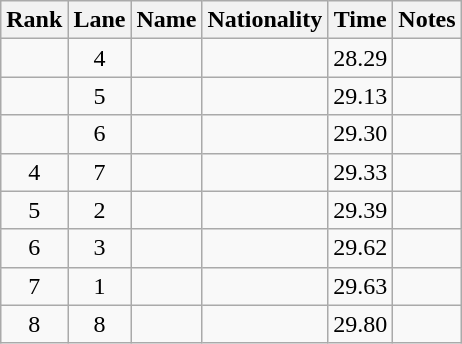<table class="wikitable sortable" style="text-align:center">
<tr>
<th>Rank</th>
<th>Lane</th>
<th>Name</th>
<th>Nationality</th>
<th>Time</th>
<th>Notes</th>
</tr>
<tr>
<td></td>
<td>4</td>
<td align=left></td>
<td align=left></td>
<td>28.29</td>
<td><strong></strong></td>
</tr>
<tr>
<td></td>
<td>5</td>
<td align=left></td>
<td align=left></td>
<td>29.13</td>
<td></td>
</tr>
<tr>
<td></td>
<td>6</td>
<td align=left></td>
<td align=left></td>
<td>29.30</td>
<td></td>
</tr>
<tr>
<td>4</td>
<td>7</td>
<td align=left></td>
<td align=left></td>
<td>29.33</td>
<td></td>
</tr>
<tr>
<td>5</td>
<td>2</td>
<td align=left></td>
<td align=left></td>
<td>29.39</td>
<td></td>
</tr>
<tr>
<td>6</td>
<td>3</td>
<td align=left></td>
<td align=left></td>
<td>29.62</td>
<td></td>
</tr>
<tr>
<td>7</td>
<td>1</td>
<td align=left></td>
<td align=left></td>
<td>29.63</td>
<td></td>
</tr>
<tr>
<td>8</td>
<td>8</td>
<td align=left></td>
<td align=left></td>
<td>29.80</td>
<td></td>
</tr>
</table>
